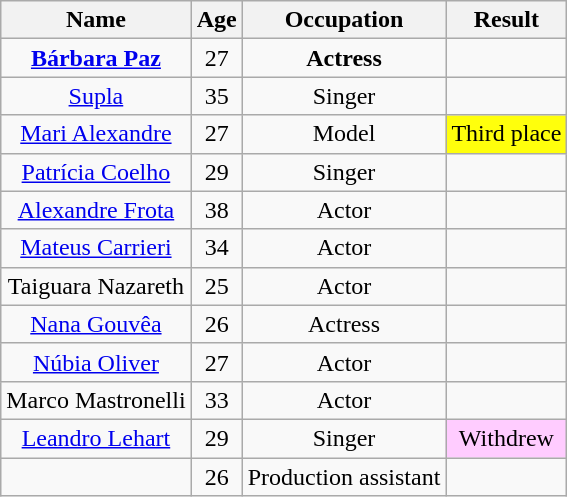<table class="wikitable" align="center" border="2" cellpadding="3" cellspacing="0" style="text-align:center;">
<tr>
<th>Name</th>
<th>Age</th>
<th>Occupation</th>
<th>Result</th>
</tr>
<tr>
<td><strong><a href='#'>Bárbara Paz</a></strong></td>
<td>27</td>
<td><strong>Actress</strong></td>
<td></td>
</tr>
<tr>
<td><a href='#'>Supla</a></td>
<td>35</td>
<td>Singer</td>
<td></td>
</tr>
<tr>
<td><a href='#'>Mari Alexandre</a></td>
<td>27</td>
<td>Model</td>
<td bgcolor="#ffff0c">Third place</td>
</tr>
<tr>
<td><a href='#'>Patrícia Coelho</a></td>
<td>29</td>
<td>Singer</td>
<td></td>
</tr>
<tr>
<td><a href='#'>Alexandre Frota</a></td>
<td>38</td>
<td>Actor</td>
<td></td>
</tr>
<tr>
<td><a href='#'>Mateus Carrieri</a></td>
<td>34</td>
<td>Actor</td>
<td></td>
</tr>
<tr>
<td>Taiguara Nazareth</td>
<td>25</td>
<td>Actor</td>
<td></td>
</tr>
<tr>
<td><a href='#'>Nana Gouvêa</a></td>
<td>26</td>
<td>Actress</td>
<td></td>
</tr>
<tr>
<td><a href='#'>Núbia Oliver</a></td>
<td>27</td>
<td>Actor</td>
<td></td>
</tr>
<tr>
<td>Marco Mastronelli</td>
<td>33</td>
<td>Actor</td>
<td></td>
</tr>
<tr>
<td><a href='#'>Leandro Lehart</a></td>
<td>29</td>
<td>Singer</td>
<td bgcolor="#ffccff">Withdrew</td>
</tr>
<tr>
<td></td>
<td>26</td>
<td>Production assistant</td>
<td></td>
</tr>
</table>
